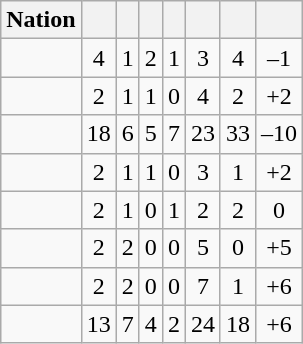<table class="wikitable sortable" style="text-align:center;">
<tr>
<th>Nation</th>
<th></th>
<th></th>
<th></th>
<th></th>
<th></th>
<th></th>
<th></th>
</tr>
<tr>
<td style="text-align:left;"></td>
<td>4</td>
<td>1</td>
<td>2</td>
<td>1</td>
<td>3</td>
<td>4</td>
<td>–1</td>
</tr>
<tr>
<td style="text-align:left;"></td>
<td>2</td>
<td>1</td>
<td>1</td>
<td>0</td>
<td>4</td>
<td>2</td>
<td>+2</td>
</tr>
<tr>
<td style="text-align:left;"></td>
<td>18</td>
<td>6</td>
<td>5</td>
<td>7</td>
<td>23</td>
<td>33</td>
<td>–10</td>
</tr>
<tr>
<td style="text-align:left;"></td>
<td>2</td>
<td>1</td>
<td>1</td>
<td>0</td>
<td>3</td>
<td>1</td>
<td>+2</td>
</tr>
<tr>
<td style="text-align:left;"></td>
<td>2</td>
<td>1</td>
<td>0</td>
<td>1</td>
<td>2</td>
<td>2</td>
<td>0</td>
</tr>
<tr>
<td style="text-align:left;"></td>
<td>2</td>
<td>2</td>
<td>0</td>
<td>0</td>
<td>5</td>
<td>0</td>
<td>+5</td>
</tr>
<tr>
<td style="text-align:left;"></td>
<td>2</td>
<td>2</td>
<td>0</td>
<td>0</td>
<td>7</td>
<td>1</td>
<td>+6</td>
</tr>
<tr>
<td style="text-align:left;"></td>
<td>13</td>
<td>7</td>
<td>4</td>
<td>2</td>
<td>24</td>
<td>18</td>
<td>+6</td>
</tr>
</table>
